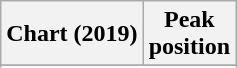<table class="wikitable plainrowheaders" style="text-align:center">
<tr>
<th scope="col">Chart (2019)</th>
<th scope="col">Peak<br>position</th>
</tr>
<tr>
</tr>
<tr>
</tr>
</table>
